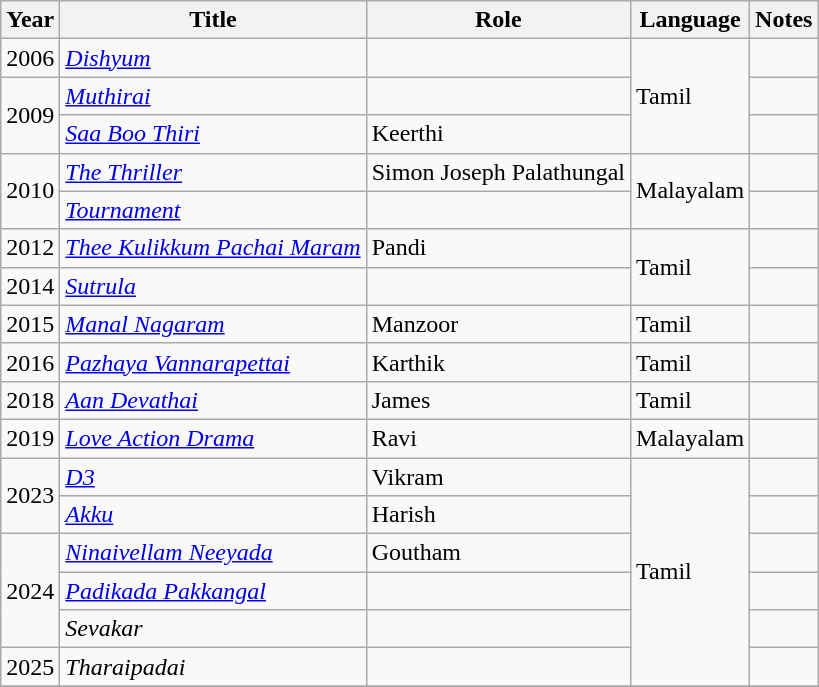<table class="wikitable sortable">
<tr>
<th scope="col">Year</th>
<th scope="col">Title</th>
<th scope="col">Role</th>
<th scope="col">Language</th>
<th scope="col" class="unsortable">Notes</th>
</tr>
<tr>
<td>2006</td>
<td><em><a href='#'>Dishyum</a></em></td>
<td></td>
<td rowspan="3">Tamil</td>
<td></td>
</tr>
<tr>
<td rowspan="2">2009</td>
<td><em><a href='#'>Muthirai</a></em></td>
<td></td>
<td></td>
</tr>
<tr>
<td><em><a href='#'>Saa Boo Thiri</a></em></td>
<td>Keerthi</td>
<td></td>
</tr>
<tr>
<td rowspan="2">2010</td>
<td><em><a href='#'>The Thriller</a></em></td>
<td>Simon Joseph Palathungal</td>
<td rowspan="2">Malayalam</td>
<td></td>
</tr>
<tr>
<td><em><a href='#'>Tournament</a></em></td>
<td></td>
<td></td>
</tr>
<tr>
<td>2012</td>
<td><em><a href='#'>Thee Kulikkum Pachai Maram</a></em></td>
<td>Pandi</td>
<td rowspan="2">Tamil</td>
<td></td>
</tr>
<tr>
<td>2014</td>
<td><em><a href='#'>Sutrula</a></em></td>
<td></td>
<td></td>
</tr>
<tr>
<td>2015</td>
<td><em><a href='#'>Manal Nagaram</a></em></td>
<td>Manzoor</td>
<td>Tamil</td>
<td></td>
</tr>
<tr>
<td>2016</td>
<td><em><a href='#'>Pazhaya Vannarapettai</a></em></td>
<td>Karthik</td>
<td>Tamil</td>
<td></td>
</tr>
<tr>
<td>2018</td>
<td><em><a href='#'>Aan Devathai</a></em></td>
<td>James</td>
<td>Tamil</td>
<td></td>
</tr>
<tr>
<td>2019</td>
<td><em><a href='#'>Love Action Drama</a></em></td>
<td>Ravi</td>
<td>Malayalam</td>
<td></td>
</tr>
<tr>
<td rowspan="2">2023</td>
<td><em><a href='#'>D3</a></em></td>
<td>Vikram</td>
<td rowspan="6">Tamil</td>
<td></td>
</tr>
<tr>
<td><em><a href='#'>Akku</a></em></td>
<td>Harish</td>
<td></td>
</tr>
<tr>
<td rowspan="3">2024</td>
<td><em><a href='#'>Ninaivellam Neeyada</a></em></td>
<td>Goutham</td>
<td></td>
</tr>
<tr>
<td><em><a href='#'>Padikada Pakkangal</a></em></td>
<td></td>
<td></td>
</tr>
<tr>
<td><em>Sevakar</em></td>
<td></td>
</tr>
<tr>
<td>2025</td>
<td><em>Tharaipadai</em></td>
<td></td>
<td></td>
</tr>
<tr>
</tr>
</table>
